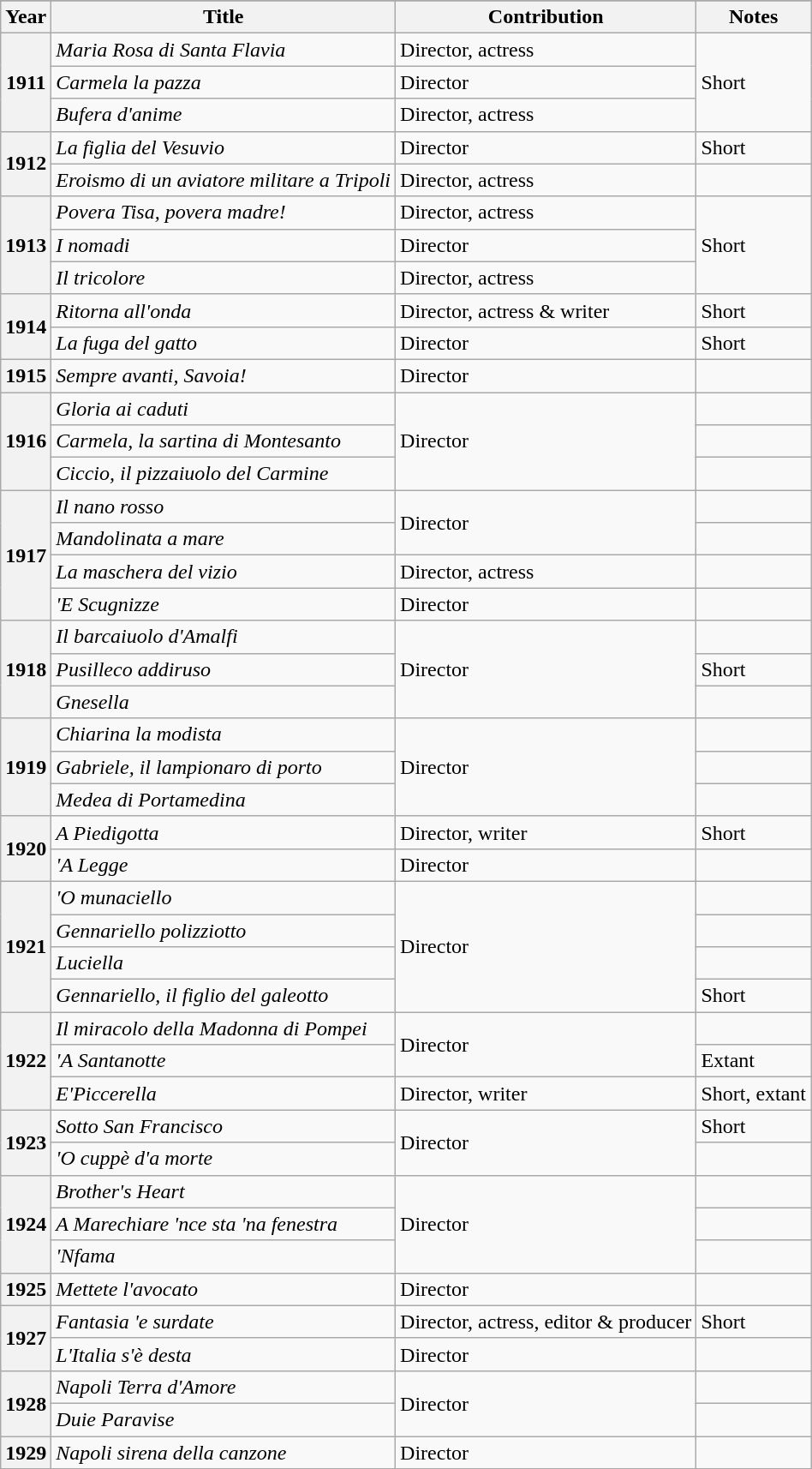<table class="wikitable sortable">
<tr>
</tr>
<tr>
<th>Year</th>
<th>Title</th>
<th class="unsortable">Contribution</th>
<th class="unsortable">Notes</th>
</tr>
<tr>
<th rowspan="3">1911</th>
<td><em>Maria Rosa di Santa Flavia</em></td>
<td>Director, actress</td>
<td rowspan="3">Short</td>
</tr>
<tr>
<td><em>Carmela la pazza</em></td>
<td>Director</td>
</tr>
<tr>
<td><em>Bufera d'anime</em></td>
<td>Director, actress</td>
</tr>
<tr>
<th rowspan="2">1912</th>
<td><em>La figlia del Vesuvio</em></td>
<td>Director</td>
<td>Short</td>
</tr>
<tr>
<td><em>Eroismo di un aviatore militare a Tripoli</em></td>
<td>Director, actress</td>
<td></td>
</tr>
<tr>
<th rowspan="3">1913</th>
<td><em>Povera Tisa, povera madre!</em></td>
<td>Director, actress</td>
<td rowspan="3">Short</td>
</tr>
<tr>
<td><em>I nomadi</em></td>
<td>Director</td>
</tr>
<tr>
<td><em>Il tricolore</em></td>
<td>Director, actress</td>
</tr>
<tr>
<th rowspan="2">1914</th>
<td><em>Ritorna all'onda</em></td>
<td>Director, actress & writer</td>
<td>Short</td>
</tr>
<tr>
<td><em>La fuga del gatto</em></td>
<td>Director</td>
<td>Short</td>
</tr>
<tr>
<th>1915</th>
<td><em>Sempre avanti, Savoia!</em></td>
<td>Director</td>
<td></td>
</tr>
<tr>
<th rowspan="3">1916</th>
<td><em>Gloria ai caduti</em></td>
<td rowspan="3">Director</td>
<td></td>
</tr>
<tr>
<td><em>Carmela, la sartina di Montesanto</em></td>
<td></td>
</tr>
<tr>
<td><em>Ciccio, il pizzaiuolo del Carmine</em></td>
<td></td>
</tr>
<tr>
<th rowspan="4">1917</th>
<td><em>Il nano rosso</em></td>
<td rowspan="2">Director</td>
<td></td>
</tr>
<tr>
<td><em>Mandolinata a mare</em></td>
<td></td>
</tr>
<tr>
<td><em>La maschera del vizio</em></td>
<td>Director, actress</td>
<td></td>
</tr>
<tr>
<td><em> 'E Scugnizze</em></td>
<td>Director</td>
<td></td>
</tr>
<tr>
<th rowspan="3">1918</th>
<td><em>Il barcaiuolo d'Amalfi</em></td>
<td rowspan="3">Director</td>
<td></td>
</tr>
<tr>
<td><em>Pusilleco addiruso</em></td>
<td>Short</td>
</tr>
<tr>
<td><em>Gnesella</em></td>
<td></td>
</tr>
<tr>
<th rowspan="3">1919</th>
<td><em>Chiarina la modista</em></td>
<td rowspan="3">Director</td>
<td></td>
</tr>
<tr>
<td><em>Gabriele, il lampionaro di porto</em></td>
<td></td>
</tr>
<tr>
<td><em>Medea di Portamedina</em></td>
<td></td>
</tr>
<tr>
<th rowspan="2">1920</th>
<td><em>A Piedigotta</em></td>
<td>Director, writer</td>
<td>Short</td>
</tr>
<tr>
<td><em> 'A Legge </em></td>
<td>Director</td>
<td></td>
</tr>
<tr>
<th rowspan="4">1921</th>
<td><em> 'O munaciello</em></td>
<td rowspan="4">Director</td>
<td></td>
</tr>
<tr>
<td><em>Gennariello polizziotto</em></td>
<td></td>
</tr>
<tr>
<td><em>Luciella</em></td>
<td></td>
</tr>
<tr>
<td><em>Gennariello, il figlio del galeotto</em></td>
<td>Short</td>
</tr>
<tr>
<th rowspan="3">1922</th>
<td><em>Il miracolo della Madonna di Pompei</em></td>
<td rowspan="2">Director</td>
<td></td>
</tr>
<tr>
<td><em> 'A Santanotte</em></td>
<td>Extant</td>
</tr>
<tr>
<td><em> E'Piccerella</em></td>
<td>Director, writer</td>
<td>Short, extant</td>
</tr>
<tr>
<th rowspan="2">1923</th>
<td><em>Sotto San Francisco</em></td>
<td rowspan="2">Director</td>
<td>Short</td>
</tr>
<tr>
<td><em> 'O cuppè d'a morte</em></td>
<td></td>
</tr>
<tr>
<th rowspan="3">1924</th>
<td><em>Brother's Heart</em></td>
<td rowspan="3">Director</td>
<td></td>
</tr>
<tr>
<td><em>A Marechiare 'nce sta 'na fenestra</em></td>
<td></td>
</tr>
<tr>
<td><em> 'Nfama</em></td>
<td></td>
</tr>
<tr>
<th>1925</th>
<td><em>Mettete l'avocato</em></td>
<td>Director</td>
<td></td>
</tr>
<tr>
<th rowspan="2">1927</th>
<td><em>Fantasia 'e surdate</em></td>
<td>Director, actress, editor & producer</td>
<td>Short</td>
</tr>
<tr>
<td><em>L'Italia s'è desta</em></td>
<td>Director</td>
<td></td>
</tr>
<tr>
<th rowspan="2">1928</th>
<td><em>Napoli Terra d'Amore</em></td>
<td rowspan="2">Director</td>
<td></td>
</tr>
<tr>
<td><em>Duie Paravise</em></td>
<td></td>
</tr>
<tr>
<th>1929</th>
<td><em>Napoli sirena della canzone</em></td>
<td>Director</td>
<td></td>
</tr>
</table>
